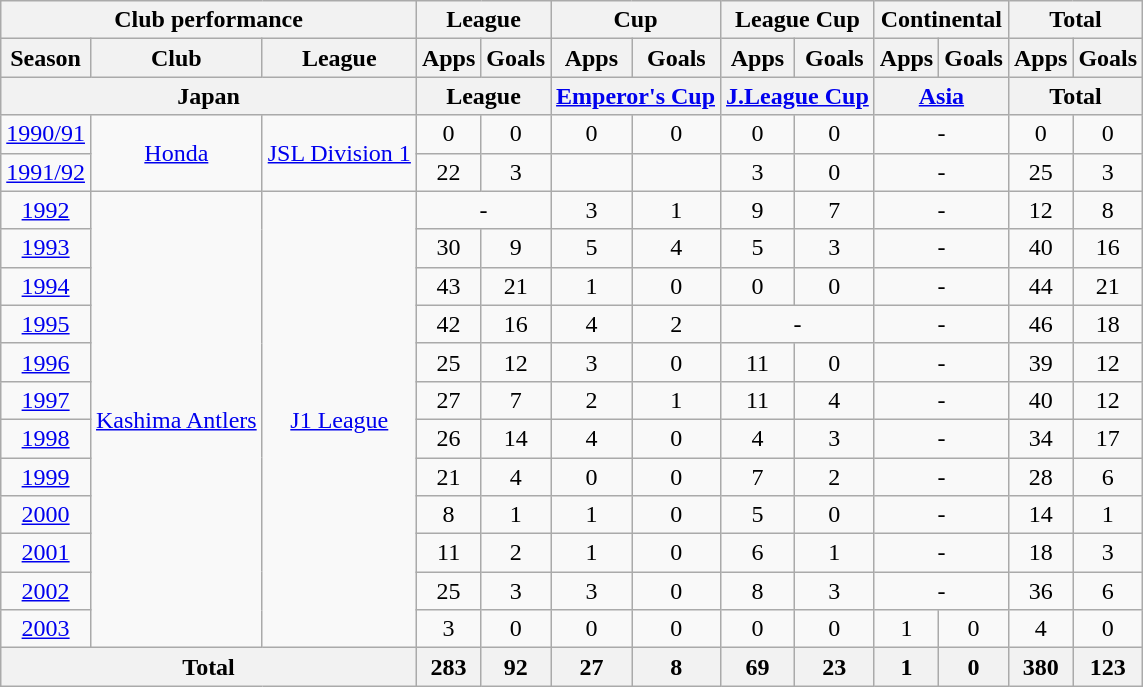<table class="wikitable" style="text-align:center;">
<tr>
<th colspan=3>Club performance</th>
<th colspan=2>League</th>
<th colspan=2>Cup</th>
<th colspan=2>League Cup</th>
<th colspan=2>Continental</th>
<th colspan=2>Total</th>
</tr>
<tr>
<th>Season</th>
<th>Club</th>
<th>League</th>
<th>Apps</th>
<th>Goals</th>
<th>Apps</th>
<th>Goals</th>
<th>Apps</th>
<th>Goals</th>
<th>Apps</th>
<th>Goals</th>
<th>Apps</th>
<th>Goals</th>
</tr>
<tr>
<th colspan=3>Japan</th>
<th colspan=2>League</th>
<th colspan=2><a href='#'>Emperor's Cup</a></th>
<th colspan=2><a href='#'>J.League Cup</a></th>
<th colspan=2><a href='#'>Asia</a></th>
<th colspan=2>Total</th>
</tr>
<tr>
<td><a href='#'>1990/91</a></td>
<td rowspan="2"><a href='#'>Honda</a></td>
<td rowspan="2"><a href='#'>JSL Division 1</a></td>
<td>0</td>
<td>0</td>
<td>0</td>
<td>0</td>
<td>0</td>
<td>0</td>
<td colspan="2">-</td>
<td>0</td>
<td>0</td>
</tr>
<tr>
<td><a href='#'>1991/92</a></td>
<td>22</td>
<td>3</td>
<td></td>
<td></td>
<td>3</td>
<td>0</td>
<td colspan="2">-</td>
<td>25</td>
<td>3</td>
</tr>
<tr>
<td><a href='#'>1992</a></td>
<td rowspan="12"><a href='#'>Kashima Antlers</a></td>
<td rowspan="12"><a href='#'>J1 League</a></td>
<td colspan="2">-</td>
<td>3</td>
<td>1</td>
<td>9</td>
<td>7</td>
<td colspan="2">-</td>
<td>12</td>
<td>8</td>
</tr>
<tr>
<td><a href='#'>1993</a></td>
<td>30</td>
<td>9</td>
<td>5</td>
<td>4</td>
<td>5</td>
<td>3</td>
<td colspan="2">-</td>
<td>40</td>
<td>16</td>
</tr>
<tr>
<td><a href='#'>1994</a></td>
<td>43</td>
<td>21</td>
<td>1</td>
<td>0</td>
<td>0</td>
<td>0</td>
<td colspan="2">-</td>
<td>44</td>
<td>21</td>
</tr>
<tr>
<td><a href='#'>1995</a></td>
<td>42</td>
<td>16</td>
<td>4</td>
<td>2</td>
<td colspan="2">-</td>
<td colspan="2">-</td>
<td>46</td>
<td>18</td>
</tr>
<tr>
<td><a href='#'>1996</a></td>
<td>25</td>
<td>12</td>
<td>3</td>
<td>0</td>
<td>11</td>
<td>0</td>
<td colspan="2">-</td>
<td>39</td>
<td>12</td>
</tr>
<tr>
<td><a href='#'>1997</a></td>
<td>27</td>
<td>7</td>
<td>2</td>
<td>1</td>
<td>11</td>
<td>4</td>
<td colspan="2">-</td>
<td>40</td>
<td>12</td>
</tr>
<tr>
<td><a href='#'>1998</a></td>
<td>26</td>
<td>14</td>
<td>4</td>
<td>0</td>
<td>4</td>
<td>3</td>
<td colspan="2">-</td>
<td>34</td>
<td>17</td>
</tr>
<tr>
<td><a href='#'>1999</a></td>
<td>21</td>
<td>4</td>
<td>0</td>
<td>0</td>
<td>7</td>
<td>2</td>
<td colspan="2">-</td>
<td>28</td>
<td>6</td>
</tr>
<tr>
<td><a href='#'>2000</a></td>
<td>8</td>
<td>1</td>
<td>1</td>
<td>0</td>
<td>5</td>
<td>0</td>
<td colspan="2">-</td>
<td>14</td>
<td>1</td>
</tr>
<tr>
<td><a href='#'>2001</a></td>
<td>11</td>
<td>2</td>
<td>1</td>
<td>0</td>
<td>6</td>
<td>1</td>
<td colspan="2">-</td>
<td>18</td>
<td>3</td>
</tr>
<tr>
<td><a href='#'>2002</a></td>
<td>25</td>
<td>3</td>
<td>3</td>
<td>0</td>
<td>8</td>
<td>3</td>
<td colspan="2">-</td>
<td>36</td>
<td>6</td>
</tr>
<tr>
<td><a href='#'>2003</a></td>
<td>3</td>
<td>0</td>
<td>0</td>
<td>0</td>
<td>0</td>
<td>0</td>
<td>1</td>
<td>0</td>
<td>4</td>
<td>0</td>
</tr>
<tr>
<th colspan=3>Total</th>
<th>283</th>
<th>92</th>
<th>27</th>
<th>8</th>
<th>69</th>
<th>23</th>
<th>1</th>
<th>0</th>
<th>380</th>
<th>123</th>
</tr>
</table>
